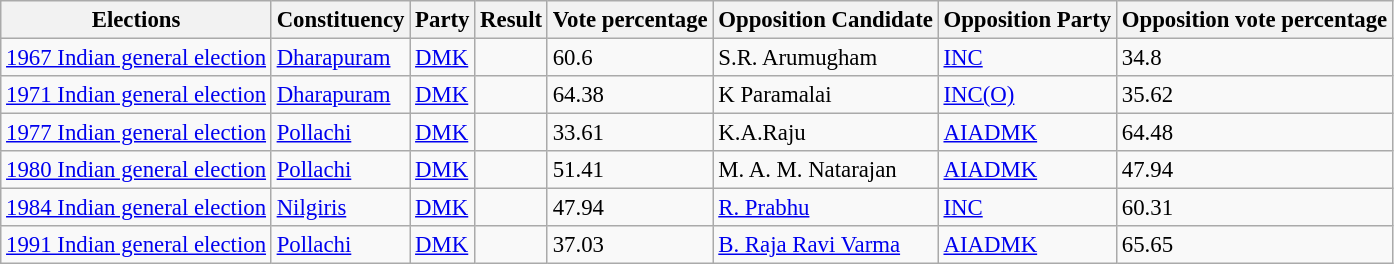<table class="sortable wikitable"style="font-size: 95%">
<tr>
<th>Elections</th>
<th>Constituency</th>
<th>Party</th>
<th>Result</th>
<th>Vote percentage</th>
<th>Opposition Candidate</th>
<th>Opposition Party</th>
<th>Opposition vote percentage</th>
</tr>
<tr>
<td><a href='#'>1967 Indian general election</a></td>
<td><a href='#'>Dharapuram</a></td>
<td><a href='#'>DMK</a></td>
<td></td>
<td>60.6</td>
<td>S.R. Arumugham</td>
<td><a href='#'>INC</a></td>
<td>34.8</td>
</tr>
<tr>
<td><a href='#'>1971 Indian general election</a></td>
<td><a href='#'>Dharapuram</a></td>
<td><a href='#'>DMK</a></td>
<td></td>
<td>64.38</td>
<td>K Paramalai</td>
<td><a href='#'>INC(O)</a></td>
<td>35.62</td>
</tr>
<tr>
<td><a href='#'>1977 Indian general election</a></td>
<td><a href='#'>Pollachi</a></td>
<td><a href='#'>DMK</a></td>
<td></td>
<td>33.61</td>
<td>K.A.Raju</td>
<td><a href='#'>AIADMK</a></td>
<td>64.48</td>
</tr>
<tr>
<td><a href='#'>1980 Indian general election</a></td>
<td><a href='#'>Pollachi</a></td>
<td><a href='#'>DMK</a></td>
<td></td>
<td>51.41</td>
<td>M. A. M. Natarajan</td>
<td><a href='#'>AIADMK</a></td>
<td>47.94</td>
</tr>
<tr>
<td><a href='#'>1984 Indian general election</a></td>
<td><a href='#'>Nilgiris</a></td>
<td><a href='#'>DMK</a></td>
<td></td>
<td>47.94</td>
<td><a href='#'>R. Prabhu</a></td>
<td><a href='#'>INC</a></td>
<td>60.31</td>
</tr>
<tr>
<td><a href='#'>1991 Indian general election</a></td>
<td><a href='#'>Pollachi</a></td>
<td><a href='#'>DMK</a></td>
<td></td>
<td>37.03</td>
<td><a href='#'>B. Raja Ravi Varma</a></td>
<td><a href='#'>AIADMK</a></td>
<td>65.65</td>
</tr>
</table>
